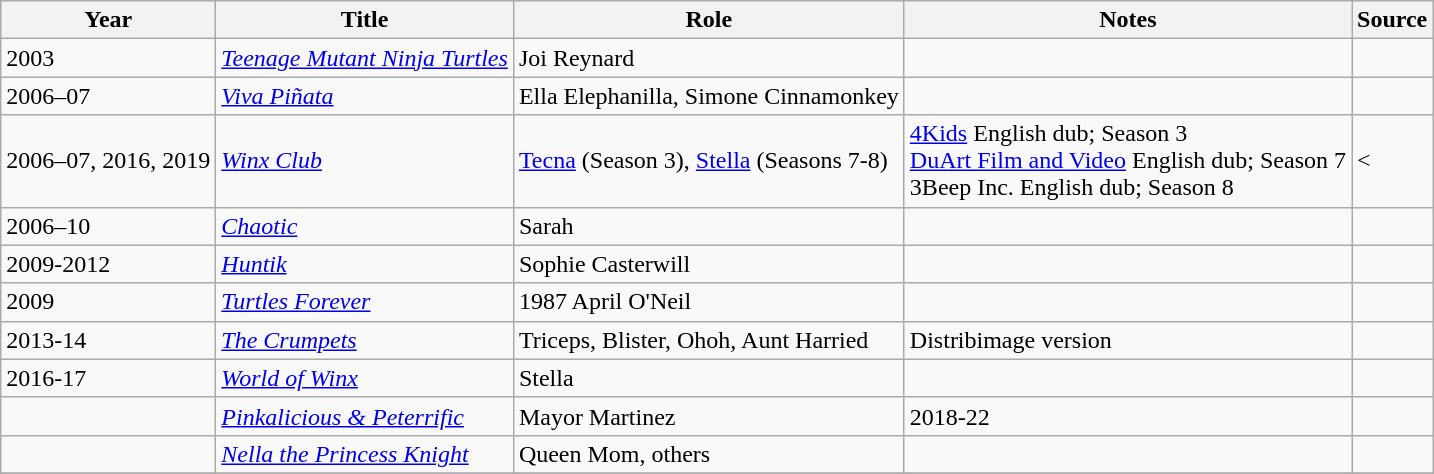<table class="wikitable sortable plainrowheaders">
<tr>
<th>Year</th>
<th>Title</th>
<th>Role</th>
<th class="unsortable">Notes</th>
<th class="unsortable">Source</th>
</tr>
<tr>
<td>2003</td>
<td><em><a href='#'>Teenage Mutant Ninja Turtles</a></em></td>
<td>Joi Reynard</td>
<td></td>
<td></td>
</tr>
<tr>
<td>2006–07</td>
<td><em><a href='#'>Viva Piñata</a></em></td>
<td>Ella Elephanilla, Simone Cinnamonkey</td>
<td> </td>
<td></td>
</tr>
<tr>
<td>2006–07, 2016, 2019</td>
<td><em><a href='#'>Winx Club</a></em></td>
<td><a href='#'>Tecna</a> (Season 3), <a href='#'>Stella</a> (Seasons 7-8)</td>
<td><a href='#'>4Kids</a> English dub; Season 3<br><a href='#'>DuArt Film and Video</a> English dub; Season 7<br>3Beep Inc. English dub; Season 8</td>
<td> <</td>
</tr>
<tr>
<td>2006–10</td>
<td><em><a href='#'>Chaotic</a></em></td>
<td>Sarah</td>
<td> </td>
<td></td>
</tr>
<tr>
<td>2009-2012</td>
<td><em><a href='#'>Huntik</a></em></td>
<td>Sophie Casterwill</td>
<td> </td>
<td></td>
</tr>
<tr>
<td>2009</td>
<td><em><a href='#'>Turtles Forever</a></em></td>
<td>1987 April O'Neil</td>
<td> </td>
<td></td>
</tr>
<tr>
<td>2013-14</td>
<td><em><a href='#'>The Crumpets</a></em></td>
<td>Triceps, Blister, Ohoh, Aunt Harried</td>
<td>Distribimage version</td>
<td></td>
</tr>
<tr>
<td>2016-17</td>
<td><a href='#'><em>World</em> <em>of</em> <em>Winx</em></a></td>
<td>Stella</td>
<td></td>
<td></td>
</tr>
<tr>
<td></td>
<td><em><a href='#'>Pinkalicious & Peterrific</a></em></td>
<td>Mayor Martinez</td>
<td>2018-22</td>
<td></td>
</tr>
<tr>
<td></td>
<td><em><a href='#'>Nella the Princess Knight</a></em></td>
<td>Queen Mom, others</td>
<td></td>
<td></td>
</tr>
<tr>
</tr>
</table>
